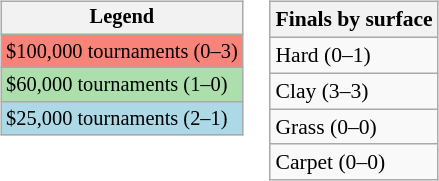<table>
<tr valign=top>
<td><br><table class="wikitable" style="font-size:85%;">
<tr>
<th>Legend</th>
</tr>
<tr style="background:#f88379;">
<td>$100,000 tournaments (0–3)</td>
</tr>
<tr style="background:#addfad;">
<td>$60,000 tournaments (1–0)</td>
</tr>
<tr style="background:lightblue;">
<td>$25,000 tournaments (2–1)</td>
</tr>
</table>
</td>
<td><br><table class="wikitable" style="font-size:90%;">
<tr>
<th>Finals by surface</th>
</tr>
<tr>
<td>Hard (0–1)</td>
</tr>
<tr>
<td>Clay (3–3)</td>
</tr>
<tr>
<td>Grass (0–0)</td>
</tr>
<tr>
<td>Carpet (0–0)</td>
</tr>
</table>
</td>
</tr>
</table>
